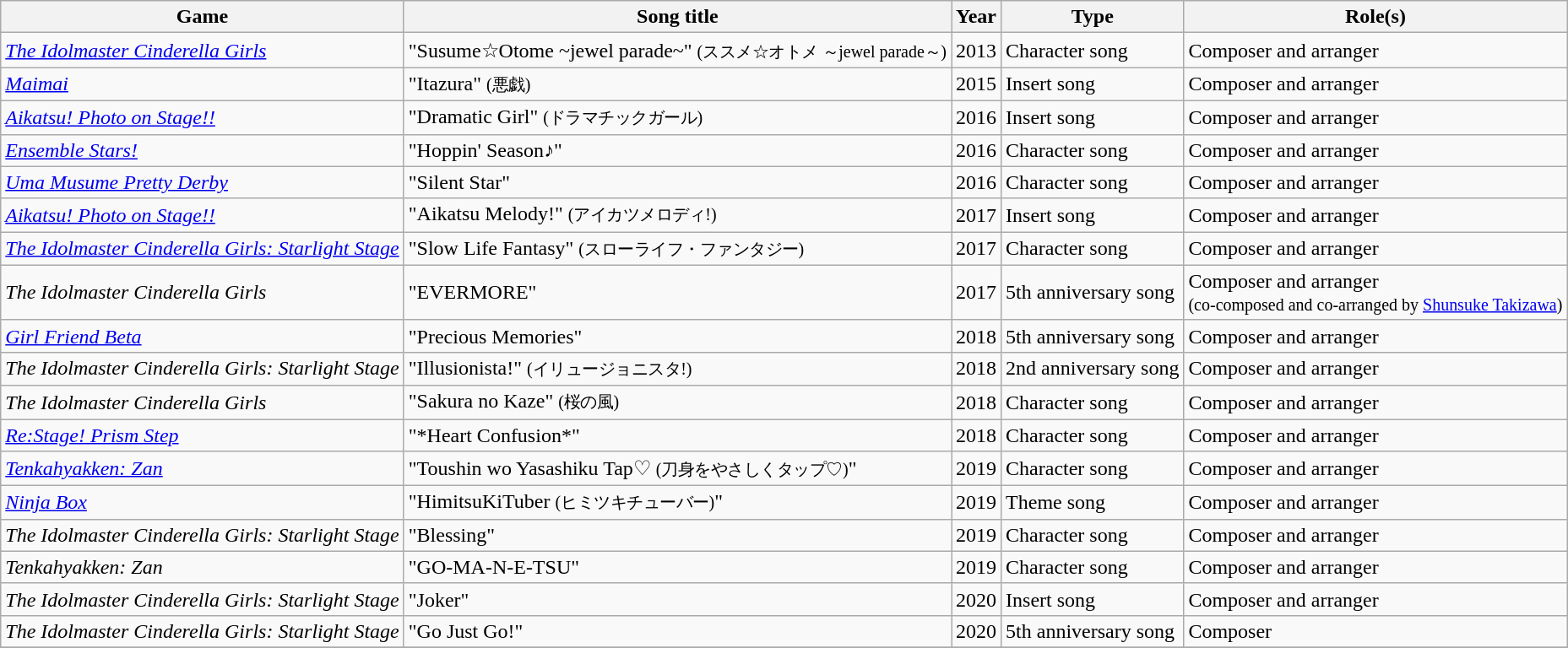<table class="wikitable">
<tr>
<th>Game</th>
<th>Song title</th>
<th>Year</th>
<th>Type</th>
<th>Role(s)</th>
</tr>
<tr>
<td><em><a href='#'>The Idolmaster Cinderella Girls</a></em></td>
<td>"Susume☆Otome ~jewel parade~" <small>(ススメ☆オトメ ～jewel parade～)</small></td>
<td>2013</td>
<td>Character song</td>
<td>Composer and arranger</td>
</tr>
<tr>
<td><em><a href='#'>Maimai</a></em></td>
<td>"Itazura" <small>(悪戯)</small></td>
<td>2015</td>
<td>Insert song</td>
<td>Composer and arranger</td>
</tr>
<tr>
<td><em><a href='#'>Aikatsu! Photo on Stage!!</a></em></td>
<td>"Dramatic Girl" <small>(ドラマチックガール)</small></td>
<td>2016</td>
<td>Insert song</td>
<td>Composer and arranger</td>
</tr>
<tr>
<td><em><a href='#'>Ensemble Stars!</a></em></td>
<td>"Hoppin' Season♪"</td>
<td>2016</td>
<td>Character song</td>
<td>Composer and arranger</td>
</tr>
<tr>
<td><em><a href='#'>Uma Musume Pretty Derby</a></em></td>
<td>"Silent Star"</td>
<td>2016</td>
<td>Character song</td>
<td>Composer and arranger</td>
</tr>
<tr>
<td><em><a href='#'>Aikatsu! Photo on Stage!!</a></em></td>
<td>"Aikatsu Melody!" <small>(アイカツメロディ!)</small></td>
<td>2017</td>
<td>Insert song</td>
<td>Composer and arranger</td>
</tr>
<tr>
<td><em><a href='#'>The Idolmaster Cinderella Girls: Starlight Stage</a></em></td>
<td>"Slow Life Fantasy" <small>(スローライフ・ファンタジー)</small></td>
<td>2017</td>
<td>Character song</td>
<td>Composer and arranger</td>
</tr>
<tr>
<td><em>The Idolmaster Cinderella Girls</em></td>
<td>"EVERMORE"</td>
<td>2017</td>
<td>5th anniversary song</td>
<td>Composer and arranger<br><small>(co-composed and co-arranged by <a href='#'>Shunsuke Takizawa</a>)</small></td>
</tr>
<tr>
<td><em><a href='#'>Girl Friend Beta</a></em></td>
<td>"Precious Memories"</td>
<td>2018</td>
<td>5th anniversary song</td>
<td>Composer and arranger</td>
</tr>
<tr>
<td><em>The Idolmaster Cinderella Girls: Starlight Stage</em></td>
<td>"Illusionista!" <small>(イリュージョニスタ!)</small></td>
<td>2018</td>
<td>2nd anniversary song</td>
<td>Composer and arranger</td>
</tr>
<tr>
<td><em>The Idolmaster Cinderella Girls</em></td>
<td>"Sakura no Kaze" <small>(桜の風)</small></td>
<td>2018</td>
<td>Character song</td>
<td>Composer and arranger</td>
</tr>
<tr>
<td><em><a href='#'>Re:Stage! Prism Step</a></em></td>
<td>"*Heart Confusion*"</td>
<td>2018</td>
<td>Character song</td>
<td>Composer and arranger</td>
</tr>
<tr>
<td><em><a href='#'>Tenkahyakken: Zan</a></em></td>
<td>"Toushin wo Yasashiku Tap♡ <small>(刀身をやさしくタップ♡)</small>"</td>
<td>2019</td>
<td>Character song</td>
<td>Composer and arranger</td>
</tr>
<tr>
<td><em><a href='#'>Ninja Box</a></em></td>
<td>"HimitsuKiTuber <small>(ヒミツキチューバー)</small>"</td>
<td>2019</td>
<td>Theme song</td>
<td>Composer and arranger</td>
</tr>
<tr>
<td><em>The Idolmaster Cinderella Girls: Starlight Stage</em></td>
<td>"Blessing"</td>
<td>2019</td>
<td>Character song</td>
<td>Composer and arranger</td>
</tr>
<tr>
<td><em>Tenkahyakken: Zan</em></td>
<td>"GO-MA-N-E-TSU"</td>
<td>2019</td>
<td>Character song</td>
<td>Composer and arranger</td>
</tr>
<tr>
<td><em>The Idolmaster Cinderella Girls: Starlight Stage</em></td>
<td>"Joker"</td>
<td>2020</td>
<td>Insert song</td>
<td>Composer and arranger</td>
</tr>
<tr>
<td><em>The Idolmaster Cinderella Girls: Starlight Stage</em></td>
<td>"Go Just Go!"</td>
<td>2020</td>
<td>5th anniversary song</td>
<td>Composer</td>
</tr>
<tr>
</tr>
</table>
